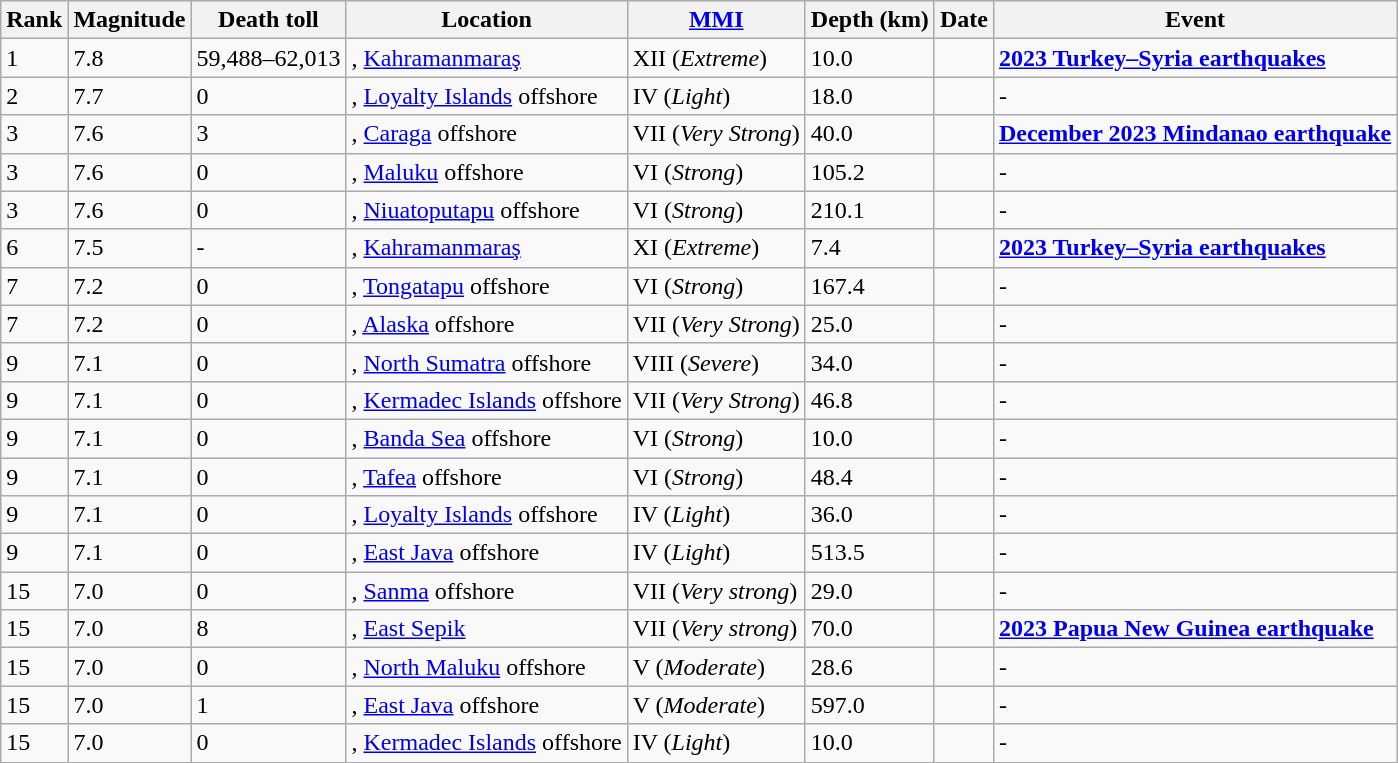<table class="sortable wikitable" style="font-size:100%;">
<tr>
<th>Rank</th>
<th>Magnitude</th>
<th>Death toll</th>
<th>Location</th>
<th><a href='#'>MMI</a></th>
<th>Depth (km)</th>
<th>Date</th>
<th>Event</th>
</tr>
<tr>
<td>1</td>
<td>7.8</td>
<td>59,488–62,013</td>
<td>, <a href='#'>Kahramanmaraş</a></td>
<td>XII (<em>Extreme</em>)</td>
<td>10.0</td>
<td></td>
<td><strong><a href='#'>2023 Turkey–Syria earthquakes</a></strong></td>
</tr>
<tr>
<td>2</td>
<td>7.7</td>
<td>0</td>
<td>, <a href='#'>Loyalty Islands</a> offshore</td>
<td>IV (<em>Light</em>)</td>
<td>18.0</td>
<td></td>
<td>-</td>
</tr>
<tr>
<td>3</td>
<td>7.6</td>
<td>3</td>
<td>, <a href='#'>Caraga</a> offshore</td>
<td>VII (<em>Very Strong</em>)</td>
<td>40.0</td>
<td></td>
<td><strong><a href='#'>December 2023 Mindanao earthquake</a></strong></td>
</tr>
<tr>
<td>3</td>
<td>7.6</td>
<td>0</td>
<td>, <a href='#'>Maluku</a> offshore</td>
<td>VI (<em>Strong</em>)</td>
<td>105.2</td>
<td></td>
<td>-</td>
</tr>
<tr>
<td>3</td>
<td>7.6</td>
<td>0</td>
<td>, <a href='#'>Niuatoputapu</a> offshore</td>
<td>VI (<em>Strong</em>)</td>
<td>210.1</td>
<td></td>
<td>-</td>
</tr>
<tr>
<td>6</td>
<td>7.5</td>
<td>-</td>
<td>, <a href='#'>Kahramanmaraş</a></td>
<td>XI (<em>Extreme</em>)</td>
<td>7.4</td>
<td></td>
<td><strong><a href='#'>2023 Turkey–Syria earthquakes</a></strong></td>
</tr>
<tr>
<td>7</td>
<td>7.2</td>
<td>0</td>
<td>, <a href='#'>Tongatapu</a> offshore</td>
<td>VI (<em>Strong</em>)</td>
<td>167.4</td>
<td></td>
<td>-</td>
</tr>
<tr>
<td>7</td>
<td>7.2</td>
<td>0</td>
<td>, <a href='#'>Alaska</a> offshore</td>
<td>VII (<em>Very Strong</em>)</td>
<td>25.0</td>
<td></td>
<td>-</td>
</tr>
<tr>
<td>9</td>
<td>7.1</td>
<td>0</td>
<td>, <a href='#'>North Sumatra</a> offshore</td>
<td>VIII (<em>Severe</em>)</td>
<td>34.0</td>
<td></td>
<td>-</td>
</tr>
<tr>
<td>9</td>
<td>7.1</td>
<td>0</td>
<td>, <a href='#'>Kermadec Islands</a> offshore</td>
<td>VII (<em>Very Strong</em>)</td>
<td>46.8</td>
<td></td>
<td>-</td>
</tr>
<tr>
<td>9</td>
<td>7.1</td>
<td>0</td>
<td>, <a href='#'>Banda Sea</a> offshore</td>
<td>VI (<em>Strong</em>)</td>
<td>10.0</td>
<td></td>
<td>-</td>
</tr>
<tr>
<td>9</td>
<td>7.1</td>
<td>0</td>
<td>, <a href='#'>Tafea</a> offshore</td>
<td>VI (<em>Strong</em>)</td>
<td>48.4</td>
<td></td>
<td>-</td>
</tr>
<tr>
<td>9</td>
<td>7.1</td>
<td>0</td>
<td>, <a href='#'>Loyalty Islands</a> offshore</td>
<td>IV (<em>Light</em>)</td>
<td>36.0</td>
<td></td>
<td>-</td>
</tr>
<tr>
<td>9</td>
<td>7.1</td>
<td>0</td>
<td>, <a href='#'>East Java</a> offshore</td>
<td>IV (<em>Light</em>)</td>
<td>513.5</td>
<td></td>
<td>-</td>
</tr>
<tr>
<td>15</td>
<td>7.0</td>
<td>0</td>
<td>, <a href='#'>Sanma</a> offshore</td>
<td>VII (<em>Very strong</em>)</td>
<td>29.0</td>
<td></td>
<td>-</td>
</tr>
<tr>
<td>15</td>
<td>7.0</td>
<td>8</td>
<td>, <a href='#'>East Sepik</a></td>
<td>VII (<em>Very strong</em>)</td>
<td>70.0</td>
<td></td>
<td><strong><a href='#'>2023 Papua New Guinea earthquake</a></strong></td>
</tr>
<tr>
<td>15</td>
<td>7.0</td>
<td>0</td>
<td>, <a href='#'>North Maluku</a> offshore</td>
<td>V (<em>Moderate</em>)</td>
<td>28.6</td>
<td></td>
<td>-</td>
</tr>
<tr>
<td>15</td>
<td>7.0</td>
<td>1</td>
<td>, <a href='#'>East Java</a> offshore</td>
<td>V (<em>Moderate</em>)</td>
<td>597.0</td>
<td></td>
<td>-</td>
</tr>
<tr>
<td>15</td>
<td>7.0</td>
<td>0</td>
<td>, <a href='#'>Kermadec Islands</a> offshore</td>
<td>IV (<em>Light</em>)</td>
<td>10.0</td>
<td></td>
<td>-</td>
</tr>
<tr>
</tr>
</table>
